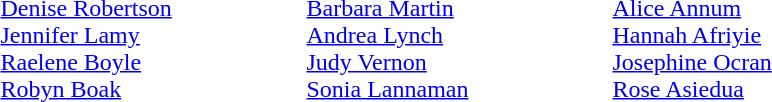<table>
<tr>
<td width=200 valign=top><em></em><br><a href='#'>Denise Robertson</a><br><a href='#'>Jennifer Lamy</a><br><a href='#'>Raelene Boyle</a><br><a href='#'>Robyn Boak</a></td>
<td width=200 valign=top><em></em><br><a href='#'>Barbara Martin</a><br><a href='#'>Andrea Lynch</a><br><a href='#'>Judy Vernon</a><br><a href='#'>Sonia Lannaman</a></td>
<td width=200 valign=top><em></em><br><a href='#'>Alice Annum</a><br><a href='#'>Hannah Afriyie</a><br><a href='#'>Josephine Ocran</a><br><a href='#'>Rose Asiedua</a></td>
</tr>
</table>
